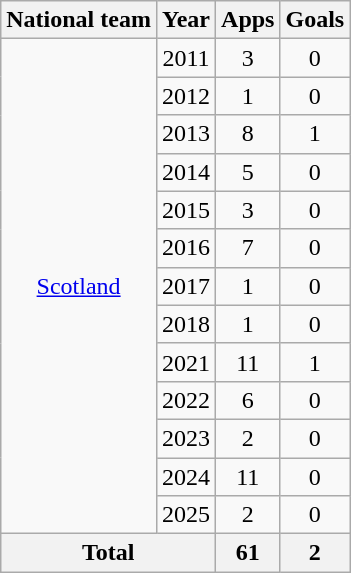<table class=wikitable style="text-align: center;">
<tr>
<th>National team</th>
<th>Year</th>
<th>Apps</th>
<th>Goals</th>
</tr>
<tr>
<td rowspan="13"><a href='#'>Scotland</a></td>
<td>2011</td>
<td>3</td>
<td>0</td>
</tr>
<tr>
<td>2012</td>
<td>1</td>
<td>0</td>
</tr>
<tr>
<td>2013</td>
<td>8</td>
<td>1</td>
</tr>
<tr>
<td>2014</td>
<td>5</td>
<td>0</td>
</tr>
<tr>
<td>2015</td>
<td>3</td>
<td>0</td>
</tr>
<tr>
<td>2016</td>
<td>7</td>
<td>0</td>
</tr>
<tr>
<td>2017</td>
<td>1</td>
<td>0</td>
</tr>
<tr>
<td>2018</td>
<td>1</td>
<td>0</td>
</tr>
<tr>
<td>2021</td>
<td>11</td>
<td>1</td>
</tr>
<tr>
<td>2022</td>
<td>6</td>
<td>0</td>
</tr>
<tr>
<td>2023</td>
<td>2</td>
<td>0</td>
</tr>
<tr>
<td>2024</td>
<td>11</td>
<td>0</td>
</tr>
<tr>
<td>2025</td>
<td>2</td>
<td>0</td>
</tr>
<tr>
<th colspan="2">Total</th>
<th>61</th>
<th>2</th>
</tr>
</table>
